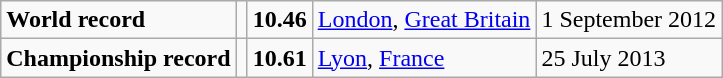<table class="wikitable">
<tr>
<td><strong>World record</strong></td>
<td></td>
<td><strong>10.46</strong></td>
<td><a href='#'>London</a>, <a href='#'>Great Britain</a></td>
<td>1 September 2012</td>
</tr>
<tr>
<td><strong>Championship record</strong></td>
<td></td>
<td><strong>10.61</strong></td>
<td><a href='#'>Lyon</a>, <a href='#'>France</a></td>
<td>25 July 2013</td>
</tr>
</table>
